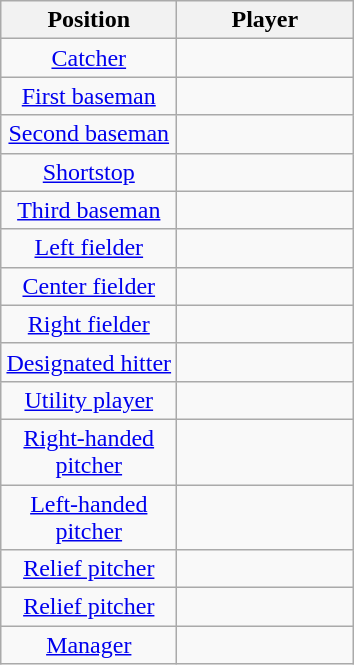<table class="wikitable sortable" style="text-align:center">
<tr>
<th width="110px">Position</th>
<th width="110px">Player</th>
</tr>
<tr>
<td><a href='#'>Catcher</a></td>
<td></td>
</tr>
<tr>
<td><a href='#'>First baseman</a></td>
<td></td>
</tr>
<tr>
<td><a href='#'>Second baseman</a></td>
<td></td>
</tr>
<tr>
<td><a href='#'>Shortstop</a></td>
<td></td>
</tr>
<tr>
<td><a href='#'>Third baseman</a></td>
<td></td>
</tr>
<tr>
<td><a href='#'>Left fielder</a></td>
<td></td>
</tr>
<tr>
<td><a href='#'>Center fielder</a></td>
<td></td>
</tr>
<tr>
<td><a href='#'>Right fielder</a></td>
<td></td>
</tr>
<tr>
<td><a href='#'>Designated hitter</a></td>
<td></td>
</tr>
<tr>
<td><a href='#'>Utility player</a></td>
<td></td>
</tr>
<tr>
<td><a href='#'>Right-handed pitcher</a></td>
<td></td>
</tr>
<tr>
<td><a href='#'>Left-handed pitcher</a></td>
<td></td>
</tr>
<tr>
<td><a href='#'>Relief pitcher</a></td>
<td></td>
</tr>
<tr>
<td><a href='#'>Relief pitcher</a></td>
<td></td>
</tr>
<tr>
<td><a href='#'>Manager</a></td>
<td></td>
</tr>
</table>
